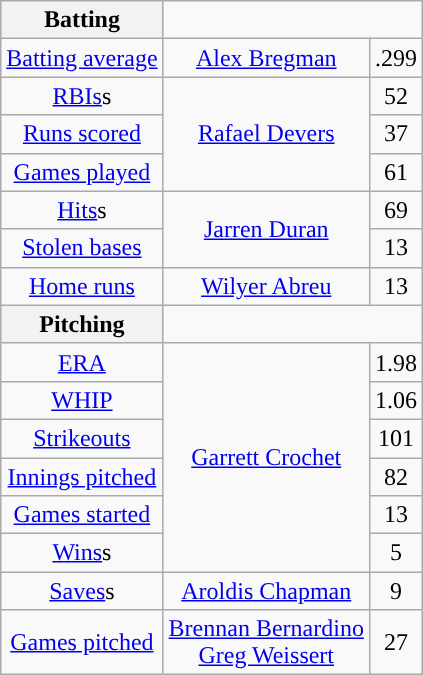<table class="wikitable" style="text-align:center; font-size: 100%;">
<tr>
<th>Batting</th>
</tr>
<tr>
<td><a href='#'>Batting average</a></td>
<td><a href='#'>Alex Bregman</a></td>
<td>.299</td>
</tr>
<tr>
<td><a href='#'>RBIs</a>s</td>
<td rowspan=3><a href='#'>Rafael Devers</a></td>
<td>52</td>
</tr>
<tr>
<td><a href='#'>Runs scored</a></td>
<td>37</td>
</tr>
<tr>
<td><a href='#'>Games played</a></td>
<td>61</td>
</tr>
<tr>
<td><a href='#'>Hits</a>s</td>
<td rowspan=2><a href='#'>Jarren Duran</a></td>
<td>69</td>
</tr>
<tr>
<td><a href='#'>Stolen bases</a></td>
<td>13</td>
</tr>
<tr>
<td><a href='#'>Home runs</a></td>
<td><a href='#'>Wilyer Abreu</a></td>
<td>13</td>
</tr>
<tr>
<th>Pitching</th>
</tr>
<tr>
<td><a href='#'>ERA</a></td>
<td rowspan=6><a href='#'>Garrett Crochet</a></td>
<td>1.98</td>
</tr>
<tr>
<td><a href='#'>WHIP</a></td>
<td>1.06</td>
</tr>
<tr>
<td><a href='#'>Strikeouts</a></td>
<td>101</td>
</tr>
<tr>
<td><a href='#'>Innings pitched</a></td>
<td>82</td>
</tr>
<tr>
<td><a href='#'>Games started</a></td>
<td>13</td>
</tr>
<tr>
<td><a href='#'>Wins</a>s</td>
<td>5</td>
</tr>
<tr>
<td><a href='#'>Saves</a>s</td>
<td><a href='#'>Aroldis Chapman</a></td>
<td>9</td>
</tr>
<tr>
<td><a href='#'>Games pitched</a></td>
<td><a href='#'>Brennan Bernardino</a><br><a href='#'>Greg Weissert</a></td>
<td>27</td>
</tr>
</table>
